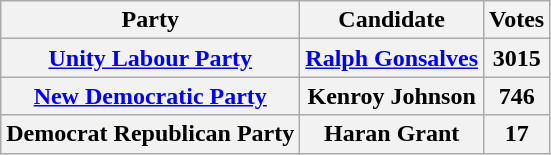<table class=wikitable>
<tr>
<th>Party</th>
<th>Candidate</th>
<th>Votes</th>
</tr>
<tr>
<th><a href='#'>Unity Labour Party</a></th>
<th><a href='#'>Ralph Gonsalves</a></th>
<th>3015</th>
</tr>
<tr>
<th><a href='#'>New Democratic Party</a></th>
<th>Kenroy Johnson</th>
<th>746</th>
</tr>
<tr>
<th>Democrat Republican Party</th>
<th>Haran Grant</th>
<th>17</th>
</tr>
</table>
